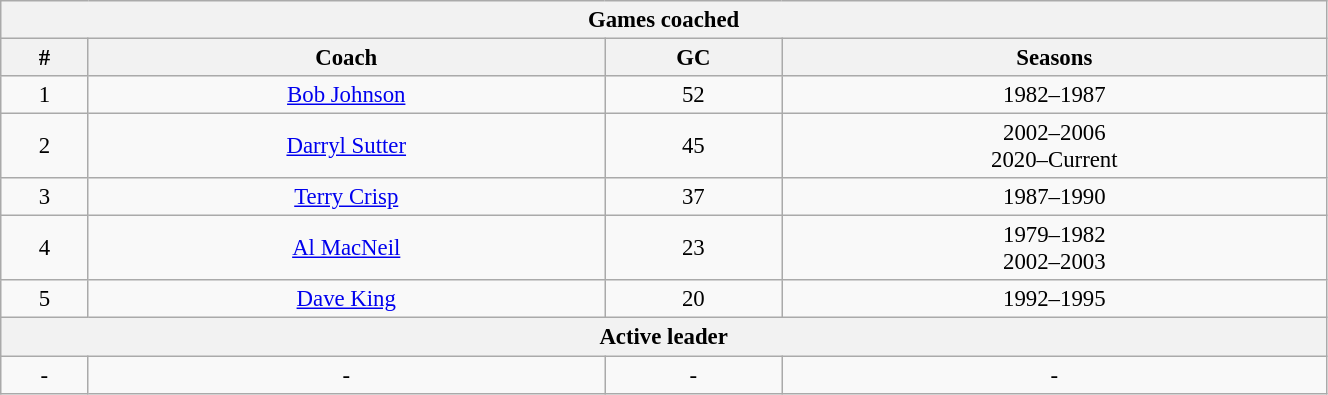<table class="wikitable" style="text-align: center; font-size: 95%" width="70%">
<tr>
<th colspan="4">Games coached</th>
</tr>
<tr>
<th>#</th>
<th>Coach</th>
<th>GC</th>
<th>Seasons</th>
</tr>
<tr>
<td>1</td>
<td><a href='#'>Bob Johnson</a></td>
<td>52</td>
<td>1982–1987</td>
</tr>
<tr>
<td>2</td>
<td><a href='#'>Darryl Sutter</a></td>
<td>45</td>
<td>2002–2006<br>2020–Current</td>
</tr>
<tr>
<td>3</td>
<td><a href='#'>Terry Crisp</a></td>
<td>37</td>
<td>1987–1990</td>
</tr>
<tr>
<td>4</td>
<td><a href='#'>Al MacNeil</a></td>
<td>23</td>
<td>1979–1982<br>2002–2003</td>
</tr>
<tr>
<td>5</td>
<td><a href='#'>Dave King</a></td>
<td>20</td>
<td>1992–1995</td>
</tr>
<tr>
<th colspan="4">Active leader</th>
</tr>
<tr>
<td>-</td>
<td>-</td>
<td>-</td>
<td>-</td>
</tr>
</table>
